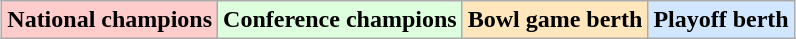<table class="wikitable" style="margin:1em auto;">
<tr>
<td bgcolor="#FFCCCC"><strong>National champions</strong></td>
<td bgcolor="#ddffdd"><strong>Conference champions</strong></td>
<td bgcolor="#ffe6bd"><strong>Bowl game berth</strong></td>
<td bgcolor="#d0e7ff"><strong>Playoff berth</strong></td>
</tr>
</table>
